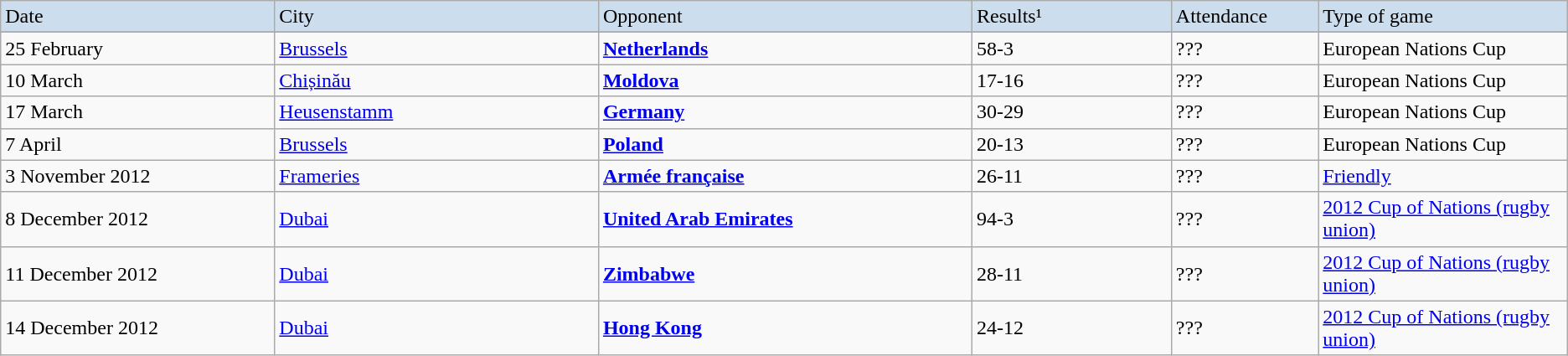<table class="wikitable">
<tr ---- bgcolor=#CCDDEE>
<td width=11%>Date</td>
<td width=13%>City</td>
<td width=15%>Opponent</td>
<td width=8%>Results¹</td>
<td width=5%>Attendance</td>
<td width=10%>Type of game</td>
</tr>
<tr>
</tr>
<tr -----bgcolor=#DDEEFF>
<td>25 February</td>
<td><a href='#'>Brussels</a></td>
<td> <strong><a href='#'>Netherlands</a></strong></td>
<td>58-3</td>
<td>???</td>
<td>European Nations Cup</td>
</tr>
<tr ----bgcolor=#DDEEFF>
<td>10 March</td>
<td><a href='#'>Chișinău</a></td>
<td> <strong><a href='#'>Moldova</a></strong></td>
<td>17-16</td>
<td>???</td>
<td>European Nations Cup</td>
</tr>
<tr ----bgcolor=#DDEEFF>
<td>17 March</td>
<td><a href='#'>Heusenstamm</a></td>
<td> <strong><a href='#'>Germany</a></strong></td>
<td>30-29</td>
<td>???</td>
<td>European Nations Cup</td>
</tr>
<tr ----bgcolor=#DDEEFF>
<td>7 April</td>
<td><a href='#'>Brussels</a></td>
<td> <strong><a href='#'>Poland</a></strong></td>
<td>20-13</td>
<td>???</td>
<td>European Nations Cup</td>
</tr>
<tr ----bgcolor=#DDEEFF>
<td>3 November 2012</td>
<td><a href='#'>Frameries</a></td>
<td><strong><a href='#'>Armée française</a></strong></td>
<td>26-11</td>
<td>???</td>
<td><a href='#'>Friendly</a></td>
</tr>
<tr ----bgcolor=#DDEEFF>
<td>8 December 2012</td>
<td><a href='#'>Dubai</a></td>
<td> <strong><a href='#'>United Arab Emirates</a></strong></td>
<td>94-3</td>
<td>???</td>
<td><a href='#'>2012 Cup of Nations (rugby union)</a></td>
</tr>
<tr ----bgcolor=#DDEEFF>
<td>11 December 2012</td>
<td><a href='#'>Dubai</a></td>
<td> <strong><a href='#'>Zimbabwe</a></strong></td>
<td>28-11</td>
<td>???</td>
<td><a href='#'>2012 Cup of Nations (rugby union)</a></td>
</tr>
<tr ----bgcolor=#DDEEFF>
<td>14 December 2012</td>
<td><a href='#'>Dubai</a></td>
<td> <strong><a href='#'>Hong Kong</a></strong></td>
<td>24-12</td>
<td>???</td>
<td><a href='#'>2012 Cup of Nations (rugby union)</a></td>
</tr>
</table>
